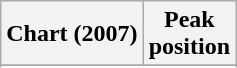<table class="wikitable">
<tr>
<th align="left">Chart (2007)</th>
<th align="center">Peak<br>position</th>
</tr>
<tr>
</tr>
<tr>
</tr>
</table>
